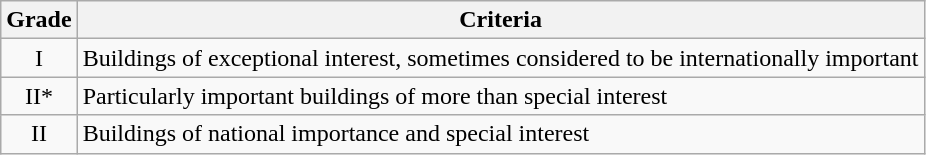<table class="wikitable">
<tr>
<th>Grade</th>
<th>Criteria</th>
</tr>
<tr>
<td align="center" >I</td>
<td>Buildings of exceptional interest, sometimes considered to be internationally important</td>
</tr>
<tr>
<td align="center" >II*</td>
<td>Particularly important buildings of more than special interest</td>
</tr>
<tr>
<td align="center" >II</td>
<td>Buildings of national importance and special interest</td>
</tr>
</table>
